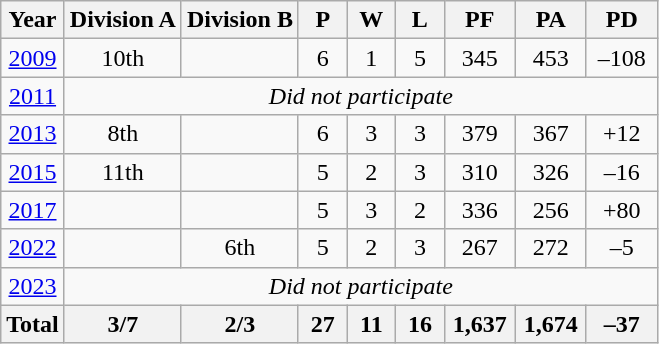<table class="wikitable" style="text-align:center">
<tr>
<th>Year</th>
<th>Division A</th>
<th>Division B</th>
<th width=25>P</th>
<th width=25>W</th>
<th width=25>L</th>
<th width=40>PF</th>
<th width=40>PA</th>
<th width=40>PD</th>
</tr>
<tr>
<td><a href='#'>2009</a></td>
<td>10th</td>
<td></td>
<td>6</td>
<td>1</td>
<td>5</td>
<td>345</td>
<td>453</td>
<td>–108</td>
</tr>
<tr>
<td><a href='#'>2011</a></td>
<td colspan=8><em>Did not participate</em></td>
</tr>
<tr>
<td><a href='#'>2013</a></td>
<td>8th</td>
<td></td>
<td>6</td>
<td>3</td>
<td>3</td>
<td>379</td>
<td>367</td>
<td>+12</td>
</tr>
<tr>
<td><a href='#'>2015</a></td>
<td>11th</td>
<td></td>
<td>5</td>
<td>2</td>
<td>3</td>
<td>310</td>
<td>326</td>
<td>–16</td>
</tr>
<tr>
<td><a href='#'>2017</a></td>
<td></td>
<td></td>
<td>5</td>
<td>3</td>
<td>2</td>
<td>336</td>
<td>256</td>
<td>+80</td>
</tr>
<tr>
<td><a href='#'>2022</a></td>
<td></td>
<td>6th</td>
<td>5</td>
<td>2</td>
<td>3</td>
<td>267</td>
<td>272</td>
<td>–5</td>
</tr>
<tr>
<td><a href='#'>2023</a></td>
<td colspan=8><em>Did not participate</em></td>
</tr>
<tr>
<th>Total</th>
<th>3/7</th>
<th>2/3</th>
<th>27</th>
<th>11</th>
<th>16</th>
<th>1,637</th>
<th>1,674</th>
<th>–37</th>
</tr>
</table>
